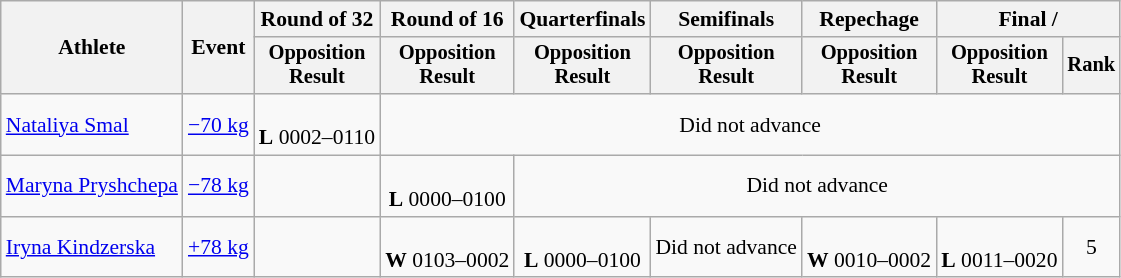<table class="wikitable" style="font-size:90%">
<tr>
<th rowspan="2">Athlete</th>
<th rowspan="2">Event</th>
<th>Round of 32</th>
<th>Round of 16</th>
<th>Quarterfinals</th>
<th>Semifinals</th>
<th>Repechage</th>
<th colspan=2>Final / </th>
</tr>
<tr style="font-size:95%">
<th>Opposition<br>Result</th>
<th>Opposition<br>Result</th>
<th>Opposition<br>Result</th>
<th>Opposition<br>Result</th>
<th>Opposition<br>Result</th>
<th>Opposition<br>Result</th>
<th>Rank</th>
</tr>
<tr align=center>
<td align=left><a href='#'>Nataliya Smal</a></td>
<td align=left><a href='#'>−70 kg</a></td>
<td><br><strong>L</strong> 0002–0110</td>
<td colspan=6>Did not advance</td>
</tr>
<tr align=center>
<td align=left><a href='#'>Maryna Pryshchepa</a></td>
<td align=left><a href='#'>−78 kg</a></td>
<td></td>
<td><br><strong>L</strong> 0000–0100</td>
<td colspan=5>Did not advance</td>
</tr>
<tr align=center>
<td align=left><a href='#'>Iryna Kindzerska</a></td>
<td align=left><a href='#'>+78 kg</a></td>
<td></td>
<td><br><strong>W</strong> 0103–0002</td>
<td><br><strong>L</strong> 0000–0100</td>
<td>Did not advance</td>
<td><br><strong>W</strong> 0010–0002</td>
<td><br><strong>L</strong> 0011–0020</td>
<td>5</td>
</tr>
</table>
